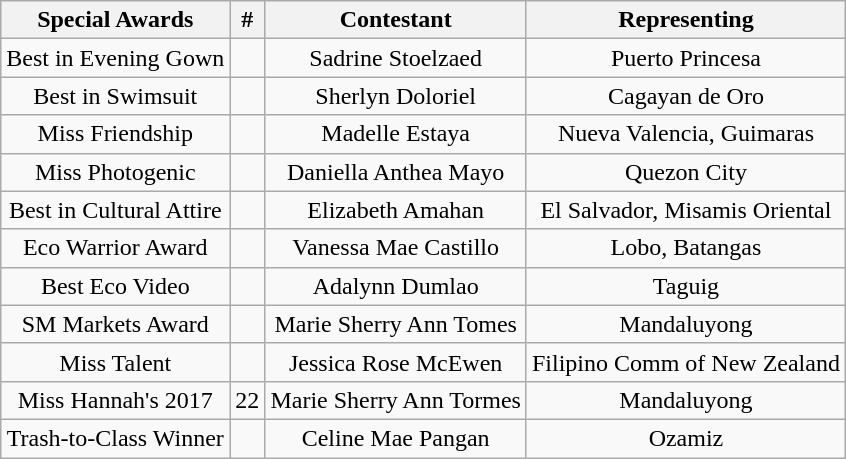<table class="wikitable" style="text-align: center;">
<tr>
<th>Special Awards</th>
<th>#</th>
<th>Contestant</th>
<th>Representing</th>
</tr>
<tr>
<td>Best in Evening Gown</td>
<td></td>
<td>Sadrine Stoelzaed</td>
<td>Puerto Princesa</td>
</tr>
<tr>
<td>Best in Swimsuit</td>
<td></td>
<td>Sherlyn Doloriel</td>
<td>Cagayan de Oro</td>
</tr>
<tr>
<td>Miss Friendship</td>
<td></td>
<td>Madelle Estaya</td>
<td>Nueva Valencia, Guimaras</td>
</tr>
<tr>
<td>Miss Photogenic</td>
<td></td>
<td>Daniella Anthea Mayo</td>
<td>Quezon City</td>
</tr>
<tr>
<td>Best in Cultural Attire</td>
<td></td>
<td>Elizabeth Amahan</td>
<td>El Salvador, Misamis Oriental</td>
</tr>
<tr>
<td>Eco Warrior Award</td>
<td></td>
<td>Vanessa Mae Castillo</td>
<td>Lobo, Batangas</td>
</tr>
<tr>
<td>Best Eco Video</td>
<td></td>
<td>Adalynn Dumlao</td>
<td>Taguig</td>
</tr>
<tr>
<td>SM Markets Award</td>
<td></td>
<td>Marie Sherry Ann Tomes</td>
<td>Mandaluyong</td>
</tr>
<tr>
<td>Miss Talent</td>
<td></td>
<td>Jessica Rose McEwen</td>
<td>Filipino Comm of New Zealand</td>
</tr>
<tr>
<td>Miss Hannah's 2017</td>
<td>22</td>
<td>Marie Sherry Ann Tormes</td>
<td>Mandaluyong</td>
</tr>
<tr>
<td>Trash-to-Class Winner</td>
<td></td>
<td>Celine Mae Pangan</td>
<td>Ozamiz</td>
</tr>
</table>
